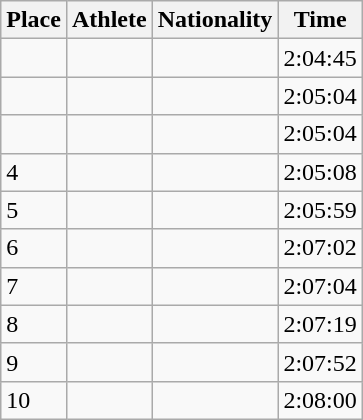<table class="wikitable sortable">
<tr>
<th scope="col">Place</th>
<th scope="col">Athlete</th>
<th scope="col">Nationality</th>
<th scope="col">Time</th>
</tr>
<tr>
<td></td>
<td></td>
<td></td>
<td>2:04:45</td>
</tr>
<tr>
<td></td>
<td></td>
<td></td>
<td>2:05:04</td>
</tr>
<tr>
<td></td>
<td></td>
<td></td>
<td>2:05:04</td>
</tr>
<tr>
<td>4</td>
<td></td>
<td></td>
<td>2:05:08</td>
</tr>
<tr>
<td>5</td>
<td></td>
<td></td>
<td>2:05:59</td>
</tr>
<tr>
<td>6</td>
<td></td>
<td></td>
<td>2:07:02</td>
</tr>
<tr>
<td>7</td>
<td></td>
<td></td>
<td>2:07:04</td>
</tr>
<tr>
<td>8</td>
<td></td>
<td></td>
<td>2:07:19</td>
</tr>
<tr>
<td>9</td>
<td></td>
<td></td>
<td>2:07:52</td>
</tr>
<tr>
<td>10</td>
<td></td>
<td></td>
<td>2:08:00</td>
</tr>
</table>
